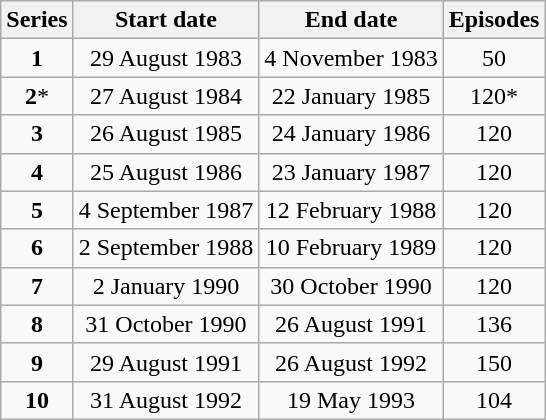<table class="wikitable" style="text-align:center;">
<tr>
<th>Series</th>
<th>Start date</th>
<th>End date</th>
<th>Episodes</th>
</tr>
<tr>
<td><strong>1</strong></td>
<td>29 August 1983</td>
<td>4 November 1983</td>
<td>50</td>
</tr>
<tr>
<td><strong>2</strong>*</td>
<td>27 August 1984</td>
<td>22 January 1985</td>
<td>120*</td>
</tr>
<tr>
<td><strong>3</strong></td>
<td>26 August 1985</td>
<td>24 January 1986</td>
<td>120</td>
</tr>
<tr>
<td><strong>4</strong></td>
<td>25 August 1986</td>
<td>23 January 1987</td>
<td>120</td>
</tr>
<tr>
<td><strong>5</strong></td>
<td>4 September 1987</td>
<td>12 February 1988</td>
<td>120</td>
</tr>
<tr>
<td><strong>6</strong></td>
<td>2 September 1988</td>
<td>10 February 1989</td>
<td>120</td>
</tr>
<tr>
<td><strong>7</strong></td>
<td>2 January 1990</td>
<td>30 October 1990</td>
<td>120</td>
</tr>
<tr>
<td><strong>8</strong></td>
<td>31 October 1990</td>
<td>26 August 1991</td>
<td>136</td>
</tr>
<tr>
<td><strong>9</strong></td>
<td>29 August 1991</td>
<td>26 August 1992</td>
<td>150</td>
</tr>
<tr>
<td><strong>10</strong></td>
<td>31 August 1992</td>
<td>19 May 1993</td>
<td>104</td>
</tr>
</table>
